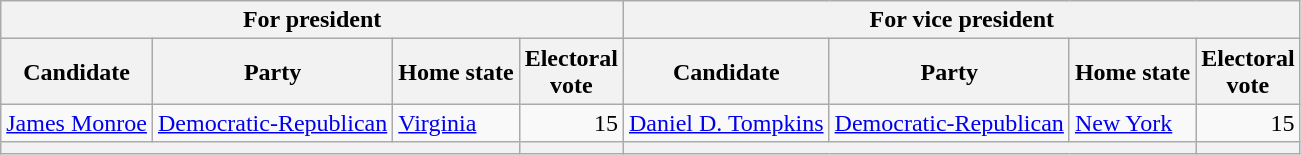<table class=wikitable>
<tr>
<th colspan=4>For president</th>
<th colspan=4>For vice president</th>
</tr>
<tr>
<th>Candidate</th>
<th>Party</th>
<th>Home state</th>
<th>Electoral<br>vote</th>
<th>Candidate</th>
<th>Party</th>
<th>Home state</th>
<th>Electoral<br>vote</th>
</tr>
<tr>
<td><a href='#'>James Monroe</a></td>
<td><a href='#'>Democratic-Republican</a></td>
<td><a href='#'>Virginia</a></td>
<td align=right>15</td>
<td><a href='#'>Daniel D. Tompkins</a></td>
<td><a href='#'>Democratic-Republican</a></td>
<td><a href='#'>New York</a></td>
<td align=right>15</td>
</tr>
<tr>
<th colspan=3></th>
<th></th>
<th colspan=3></th>
<th></th>
</tr>
</table>
